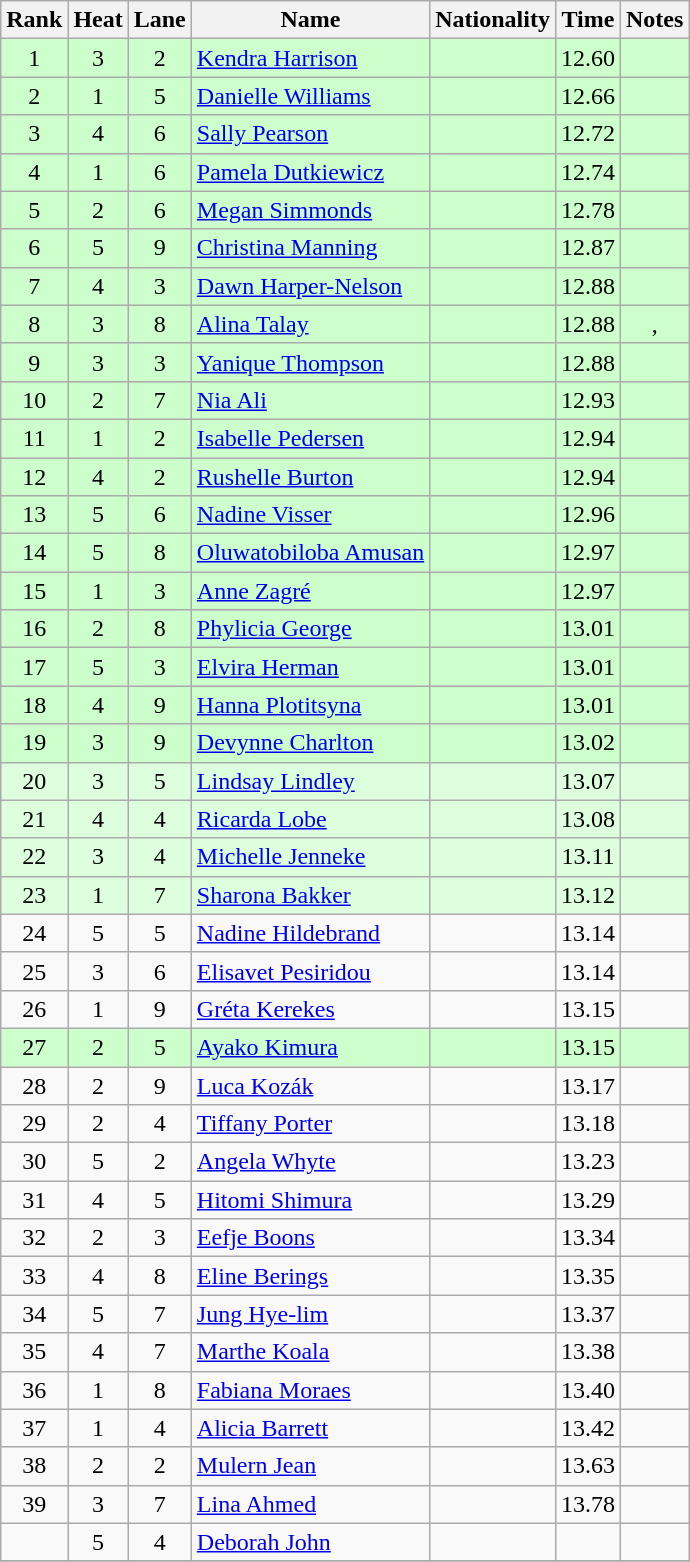<table class="wikitable sortable" style="text-align:center">
<tr>
<th>Rank</th>
<th>Heat</th>
<th>Lane</th>
<th>Name</th>
<th>Nationality</th>
<th>Time</th>
<th>Notes</th>
</tr>
<tr bgcolor=ccffcc>
<td>1</td>
<td>3</td>
<td>2</td>
<td style="text-align:left;"><a href='#'>Kendra Harrison</a></td>
<td style="text-align:left;"></td>
<td>12.60</td>
<td></td>
</tr>
<tr bgcolor=ccffcc>
<td>2</td>
<td>1</td>
<td>5</td>
<td style="text-align:left;"><a href='#'>Danielle Williams</a></td>
<td style="text-align:left;"></td>
<td>12.66</td>
<td></td>
</tr>
<tr bgcolor=ccffcc>
<td>3</td>
<td>4</td>
<td>6</td>
<td style="text-align:left;"><a href='#'>Sally Pearson</a></td>
<td style="text-align:left;"></td>
<td>12.72</td>
<td></td>
</tr>
<tr bgcolor=ccffcc>
<td>4</td>
<td>1</td>
<td>6</td>
<td style="text-align:left;"><a href='#'>Pamela Dutkiewicz</a></td>
<td style="text-align:left;"></td>
<td>12.74</td>
<td></td>
</tr>
<tr bgcolor=ccffcc>
<td>5</td>
<td>2</td>
<td>6</td>
<td style="text-align:left;"><a href='#'>Megan Simmonds</a></td>
<td style="text-align:left;"></td>
<td>12.78</td>
<td></td>
</tr>
<tr bgcolor=ccffcc>
<td>6</td>
<td>5</td>
<td>9</td>
<td style="text-align:left;"><a href='#'>Christina Manning</a></td>
<td style="text-align:left;"></td>
<td>12.87</td>
<td></td>
</tr>
<tr bgcolor=ccffcc>
<td>7</td>
<td>4</td>
<td>3</td>
<td style="text-align:left;"><a href='#'>Dawn Harper-Nelson</a></td>
<td style="text-align:left;"></td>
<td>12.88</td>
<td></td>
</tr>
<tr bgcolor=ccffcc>
<td>8</td>
<td>3</td>
<td>8</td>
<td style="text-align:left;"><a href='#'>Alina Talay</a></td>
<td style="text-align:left;"></td>
<td>12.88</td>
<td>, </td>
</tr>
<tr bgcolor=ccffcc>
<td>9</td>
<td>3</td>
<td>3</td>
<td style="text-align:left;"><a href='#'>Yanique Thompson</a></td>
<td style="text-align:left;"></td>
<td>12.88</td>
<td></td>
</tr>
<tr bgcolor=ccffcc>
<td>10</td>
<td>2</td>
<td>7</td>
<td style="text-align:left;"><a href='#'>Nia Ali</a></td>
<td style="text-align:left;"></td>
<td>12.93</td>
<td></td>
</tr>
<tr bgcolor=ccffcc>
<td>11</td>
<td>1</td>
<td>2</td>
<td style="text-align:left;"><a href='#'>Isabelle Pedersen</a></td>
<td style="text-align:left;"></td>
<td>12.94</td>
<td></td>
</tr>
<tr bgcolor=ccffcc>
<td>12</td>
<td>4</td>
<td>2</td>
<td style="text-align:left;"><a href='#'>Rushelle Burton</a></td>
<td style="text-align:left;"></td>
<td>12.94</td>
<td></td>
</tr>
<tr bgcolor=ccffcc>
<td>13</td>
<td>5</td>
<td>6</td>
<td style="text-align:left;"><a href='#'>Nadine Visser</a></td>
<td style="text-align:left;"></td>
<td>12.96</td>
<td></td>
</tr>
<tr bgcolor=ccffcc>
<td>14</td>
<td>5</td>
<td>8</td>
<td style="text-align:left;"><a href='#'>Oluwatobiloba Amusan</a></td>
<td style="text-align:left;"></td>
<td>12.97</td>
<td></td>
</tr>
<tr bgcolor=ccffcc>
<td>15</td>
<td>1</td>
<td>3</td>
<td style="text-align:left;"><a href='#'>Anne Zagré</a></td>
<td style="text-align:left;"></td>
<td>12.97</td>
<td></td>
</tr>
<tr bgcolor=ccffcc>
<td>16</td>
<td>2</td>
<td>8</td>
<td style="text-align:left;"><a href='#'>Phylicia George</a></td>
<td style="text-align:left;"></td>
<td>13.01</td>
<td></td>
</tr>
<tr bgcolor=ccffcc>
<td>17</td>
<td>5</td>
<td>3</td>
<td style="text-align:left;"><a href='#'>Elvira Herman</a></td>
<td style="text-align:left;"></td>
<td>13.01</td>
<td></td>
</tr>
<tr bgcolor=ccffcc>
<td>18</td>
<td>4</td>
<td>9</td>
<td style="text-align:left;"><a href='#'>Hanna Plotitsyna</a></td>
<td style="text-align:left;"></td>
<td>13.01</td>
<td></td>
</tr>
<tr bgcolor=ccffcc>
<td>19</td>
<td>3</td>
<td>9</td>
<td style="text-align:left;"><a href='#'>Devynne Charlton</a></td>
<td style="text-align:left;"></td>
<td>13.02</td>
<td></td>
</tr>
<tr bgcolor=ddffdd>
<td>20</td>
<td>3</td>
<td>5</td>
<td style="text-align:left;"><a href='#'>Lindsay Lindley</a></td>
<td style="text-align:left;"></td>
<td>13.07</td>
<td></td>
</tr>
<tr bgcolor=ddffdd>
<td>21</td>
<td>4</td>
<td>4</td>
<td style="text-align:left;"><a href='#'>Ricarda Lobe</a></td>
<td style="text-align:left;"></td>
<td>13.08</td>
<td></td>
</tr>
<tr bgcolor=ddffdd>
<td>22</td>
<td>3</td>
<td>4</td>
<td style="text-align:left;"><a href='#'>Michelle Jenneke</a></td>
<td style="text-align:left;"></td>
<td>13.11</td>
<td></td>
</tr>
<tr bgcolor=ddffdd>
<td>23</td>
<td>1</td>
<td>7</td>
<td style="text-align:left;"><a href='#'>Sharona Bakker</a></td>
<td style="text-align:left;"></td>
<td>13.12</td>
<td></td>
</tr>
<tr>
<td>24</td>
<td>5</td>
<td>5</td>
<td style="text-align:left;"><a href='#'>Nadine Hildebrand</a></td>
<td style="text-align:left;"></td>
<td>13.14</td>
<td></td>
</tr>
<tr>
<td>25</td>
<td>3</td>
<td>6</td>
<td style="text-align:left;"><a href='#'>Elisavet Pesiridou</a></td>
<td style="text-align:left;"></td>
<td>13.14</td>
<td></td>
</tr>
<tr>
<td>26</td>
<td>1</td>
<td>9</td>
<td style="text-align:left;"><a href='#'>Gréta Kerekes</a></td>
<td style="text-align:left;"></td>
<td>13.15</td>
<td></td>
</tr>
<tr bgcolor=ccffcc>
<td>27</td>
<td>2</td>
<td>5</td>
<td style="text-align:left;"><a href='#'>Ayako Kimura</a></td>
<td style="text-align:left;"></td>
<td>13.15</td>
<td></td>
</tr>
<tr>
<td>28</td>
<td>2</td>
<td>9</td>
<td style="text-align:left;"><a href='#'>Luca Kozák</a></td>
<td style="text-align:left;"></td>
<td>13.17</td>
<td></td>
</tr>
<tr>
<td>29</td>
<td>2</td>
<td>4</td>
<td style="text-align:left;"><a href='#'>Tiffany Porter</a></td>
<td style="text-align:left;"></td>
<td>13.18</td>
<td></td>
</tr>
<tr>
<td>30</td>
<td>5</td>
<td>2</td>
<td style="text-align:left;"><a href='#'>Angela Whyte</a></td>
<td style="text-align:left;"></td>
<td>13.23</td>
<td></td>
</tr>
<tr>
<td>31</td>
<td>4</td>
<td>5</td>
<td style="text-align:left;"><a href='#'>Hitomi Shimura</a></td>
<td style="text-align:left;"></td>
<td>13.29</td>
<td></td>
</tr>
<tr>
<td>32</td>
<td>2</td>
<td>3</td>
<td style="text-align:left;"><a href='#'>Eefje Boons</a></td>
<td style="text-align:left;"></td>
<td>13.34</td>
<td></td>
</tr>
<tr>
<td>33</td>
<td>4</td>
<td>8</td>
<td style="text-align:left;"><a href='#'>Eline Berings</a></td>
<td style="text-align:left;"></td>
<td>13.35</td>
<td></td>
</tr>
<tr>
<td>34</td>
<td>5</td>
<td>7</td>
<td style="text-align:left;"><a href='#'>Jung Hye-lim</a></td>
<td style="text-align:left;"></td>
<td>13.37</td>
<td></td>
</tr>
<tr>
<td>35</td>
<td>4</td>
<td>7</td>
<td style="text-align:left;"><a href='#'>Marthe Koala</a></td>
<td style="text-align:left;"></td>
<td>13.38</td>
<td></td>
</tr>
<tr>
<td>36</td>
<td>1</td>
<td>8</td>
<td style="text-align:left;"><a href='#'>Fabiana Moraes</a></td>
<td style="text-align:left;"></td>
<td>13.40</td>
<td></td>
</tr>
<tr>
<td>37</td>
<td>1</td>
<td>4</td>
<td style="text-align:left;"><a href='#'>Alicia Barrett</a></td>
<td style="text-align:left;"></td>
<td>13.42</td>
<td></td>
</tr>
<tr>
<td>38</td>
<td>2</td>
<td>2</td>
<td style="text-align:left;"><a href='#'>Mulern Jean</a></td>
<td style="text-align:left;"></td>
<td>13.63</td>
<td></td>
</tr>
<tr>
<td>39</td>
<td>3</td>
<td>7</td>
<td style="text-align:left;"><a href='#'>Lina Ahmed</a></td>
<td style="text-align:left;"></td>
<td>13.78</td>
<td></td>
</tr>
<tr>
<td></td>
<td>5</td>
<td>4</td>
<td style="text-align:left;"><a href='#'>Deborah John</a></td>
<td style="text-align:left;"></td>
<td></td>
<td></td>
</tr>
<tr>
</tr>
</table>
